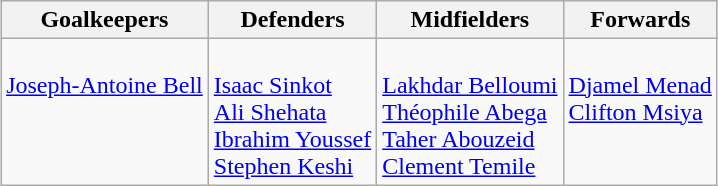<table class="wikitable" style="margin:0 auto">
<tr>
<th>Goalkeepers</th>
<th>Defenders</th>
<th>Midfielders</th>
<th>Forwards</th>
</tr>
<tr>
<td align=left valign=top><br> <a href='#'>Joseph-Antoine Bell</a></td>
<td align=left valign=top><br> <a href='#'>Isaac Sinkot</a> <br>
 <a href='#'>Ali Shehata</a> <br>
 <a href='#'>Ibrahim Youssef</a> <br>
 <a href='#'>Stephen Keshi</a></td>
<td align=left valign=top><br> <a href='#'>Lakhdar Belloumi</a> <br>
 <a href='#'>Théophile Abega</a> <br>
 <a href='#'>Taher Abouzeid</a> <br>
 <a href='#'>Clement Temile</a></td>
<td align=left valign=top><br> <a href='#'>Djamel Menad</a> <br>
 <a href='#'>Clifton Msiya</a></td>
</tr>
</table>
